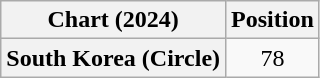<table class="wikitable plainrowheaders" style="text-align:center">
<tr>
<th scope="col">Chart (2024)</th>
<th scope="col">Position</th>
</tr>
<tr>
<th scope="row">South Korea (Circle)</th>
<td>78</td>
</tr>
</table>
